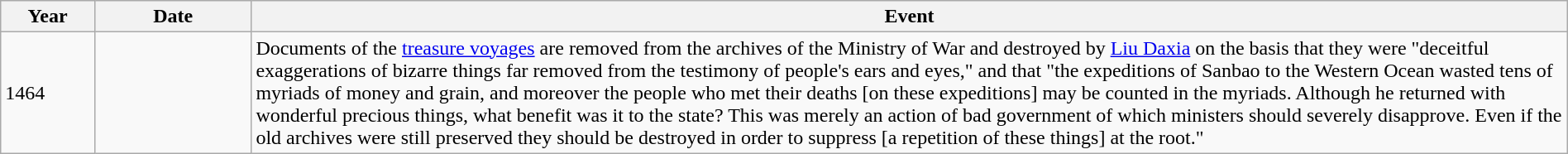<table class="wikitable" width="100%">
<tr>
<th style="width:6%">Year</th>
<th style="width:10%">Date</th>
<th>Event</th>
</tr>
<tr>
<td>1464</td>
<td></td>
<td>Documents of the <a href='#'>treasure voyages</a> are removed from the archives of the Ministry of War and destroyed by <a href='#'>Liu Daxia</a> on the basis that they were "deceitful exaggerations of bizarre things far removed from the testimony of people's ears and eyes," and that "the expeditions of Sanbao to the Western Ocean wasted tens of myriads of money and grain, and moreover the people who met their deaths [on these expeditions] may be counted in the myriads. Although he returned with wonderful precious things, what benefit was it to the state? This was merely an action of bad government of which ministers should severely disapprove. Even if the old archives were still preserved they should be destroyed in order to suppress [a repetition of these things] at the root."</td>
</tr>
</table>
